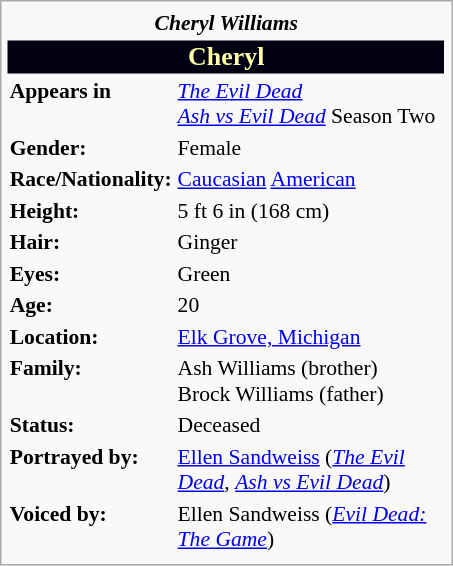<table class="infobox" style="width: 21em; font-size: 90%; text-align: left">
<tr>
<th colspan="2" style="text-align:center;"><em>Cheryl Williams</em></th>
</tr>
<tr>
<th colspan="2" style="text-align:center; font-size: larger; background-color: #001; color: #ffa;">Cheryl</th>
</tr>
<tr>
<th>Appears in</th>
<td><em><a href='#'>The Evil Dead</a></em><br><em><a href='#'>Ash vs Evil Dead</a></em> Season Two</td>
</tr>
<tr>
<th>Gender:</th>
<td>Female</td>
</tr>
<tr>
<th>Race/Nationality:</th>
<td><a href='#'>Caucasian</a> <a href='#'>American</a></td>
</tr>
<tr>
<th>Height:</th>
<td>5 ft 6 in (168 cm)</td>
</tr>
<tr>
<th>Hair:</th>
<td>Ginger</td>
</tr>
<tr>
<th>Eyes:</th>
<td>Green</td>
</tr>
<tr>
<th>Age:</th>
<td>20</td>
</tr>
<tr>
<th>Location:</th>
<td><a href='#'>Elk Grove, Michigan</a></td>
</tr>
<tr>
<th>Family:</th>
<td>Ash Williams (brother)<br>Brock Williams (father)</td>
</tr>
<tr>
<th>Status:</th>
<td>Deceased</td>
</tr>
<tr>
<th>Portrayed by:</th>
<td><a href='#'>Ellen Sandweiss</a> (<em><a href='#'>The Evil Dead</a></em>, <em><a href='#'>Ash vs Evil Dead</a></em>)</td>
</tr>
<tr>
<th>Voiced by:</th>
<td>Ellen Sandweiss (<em><a href='#'>Evil Dead: The Game</a></em>)</td>
</tr>
<tr>
</tr>
</table>
